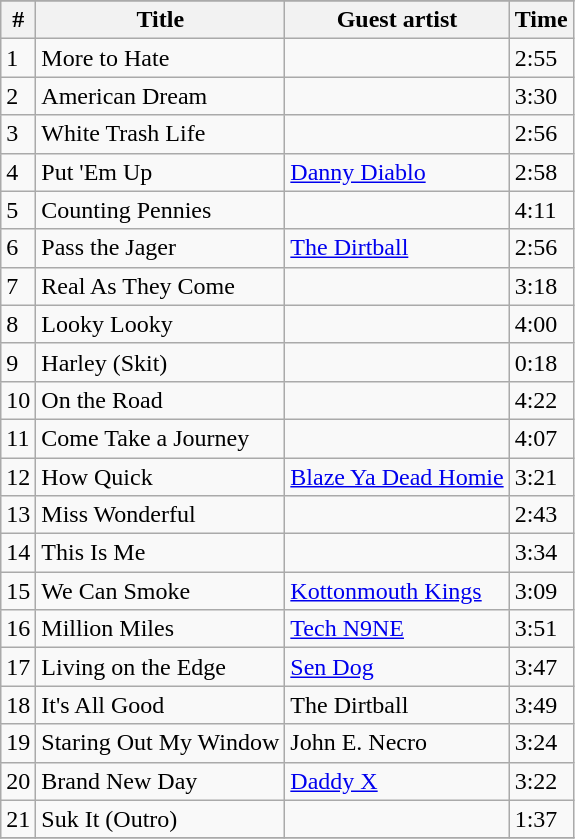<table class="wikitable">
<tr>
</tr>
<tr>
<th align="center">#</th>
<th align="center">Title</th>
<th align="center">Guest artist</th>
<th align="center">Time</th>
</tr>
<tr>
<td>1</td>
<td>More to Hate</td>
<td></td>
<td>2:55</td>
</tr>
<tr>
<td>2</td>
<td>American Dream</td>
<td></td>
<td>3:30</td>
</tr>
<tr>
<td>3</td>
<td>White Trash Life</td>
<td></td>
<td>2:56</td>
</tr>
<tr>
<td>4</td>
<td>Put 'Em Up</td>
<td><a href='#'>Danny Diablo</a></td>
<td>2:58</td>
</tr>
<tr>
<td>5</td>
<td>Counting Pennies</td>
<td></td>
<td>4:11</td>
</tr>
<tr>
<td>6</td>
<td>Pass the Jager</td>
<td><a href='#'>The Dirtball</a></td>
<td>2:56</td>
</tr>
<tr>
<td>7</td>
<td>Real As They Come</td>
<td></td>
<td>3:18</td>
</tr>
<tr>
<td>8</td>
<td>Looky Looky</td>
<td></td>
<td>4:00</td>
</tr>
<tr>
<td>9</td>
<td>Harley (Skit)</td>
<td></td>
<td>0:18</td>
</tr>
<tr>
<td>10</td>
<td>On the Road</td>
<td></td>
<td>4:22</td>
</tr>
<tr>
<td>11</td>
<td>Come Take a Journey</td>
<td></td>
<td>4:07</td>
</tr>
<tr>
<td>12</td>
<td>How Quick</td>
<td><a href='#'>Blaze Ya Dead Homie</a></td>
<td>3:21</td>
</tr>
<tr>
<td>13</td>
<td>Miss Wonderful</td>
<td></td>
<td>2:43</td>
</tr>
<tr>
<td>14</td>
<td>This Is Me</td>
<td></td>
<td>3:34</td>
</tr>
<tr>
<td>15</td>
<td>We Can Smoke</td>
<td><a href='#'>Kottonmouth Kings</a></td>
<td>3:09</td>
</tr>
<tr>
<td>16</td>
<td>Million Miles</td>
<td><a href='#'>Tech N9NE</a></td>
<td>3:51</td>
</tr>
<tr>
<td>17</td>
<td>Living on the Edge</td>
<td><a href='#'>Sen Dog</a></td>
<td>3:47</td>
</tr>
<tr>
<td>18</td>
<td>It's All Good</td>
<td>The Dirtball</td>
<td>3:49</td>
</tr>
<tr>
<td>19</td>
<td>Staring Out My Window</td>
<td>John E. Necro</td>
<td>3:24</td>
</tr>
<tr>
<td>20</td>
<td>Brand New Day</td>
<td><a href='#'>Daddy X</a></td>
<td>3:22</td>
</tr>
<tr>
<td>21</td>
<td>Suk It (Outro)</td>
<td></td>
<td>1:37</td>
</tr>
<tr>
</tr>
</table>
